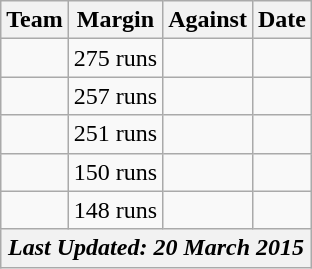<table class="wikitable sortable" style="text-align:center">
<tr>
<th>Team</th>
<th>Margin</th>
<th>Against</th>
<th class="unsortable">Date</th>
</tr>
<tr>
<td style="text-align:left"></td>
<td style="text-align:left">275 runs</td>
<td style="text-align:left"></td>
<td></td>
</tr>
<tr>
<td style="text-align:left"></td>
<td style="text-align:left">257 runs</td>
<td style="text-align:left"></td>
<td></td>
</tr>
<tr>
<td style="text-align:left"></td>
<td style="text-align:left">251 runs</td>
<td style="text-align:left"></td>
<td></td>
</tr>
<tr>
<td style="text-align:left"></td>
<td style="text-align:left">150 runs</td>
<td style="text-align:left"></td>
<td></td>
</tr>
<tr>
<td style="text-align:left"></td>
<td style="text-align:left">148 runs</td>
<td style="text-align:left"></td>
<td></td>
</tr>
<tr>
<th colspan=4><em>Last Updated: 20 March 2015</em></th>
</tr>
</table>
